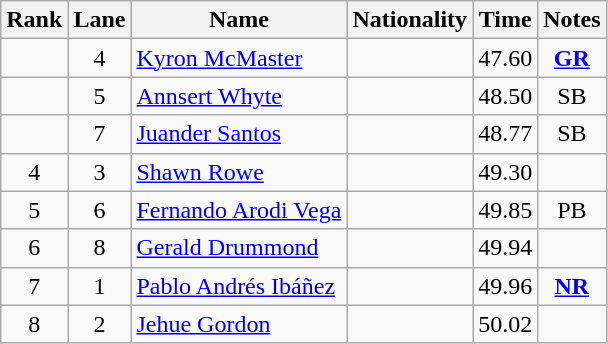<table class="wikitable sortable" style="text-align:center">
<tr>
<th>Rank</th>
<th>Lane</th>
<th>Name</th>
<th>Nationality</th>
<th>Time</th>
<th>Notes</th>
</tr>
<tr>
<td></td>
<td>4</td>
<td align=left><a href='#'>Kyron McMaster</a></td>
<td align=left></td>
<td>47.60</td>
<td><strong><a href='#'>GR</a></strong></td>
</tr>
<tr>
<td></td>
<td>5</td>
<td align=left><a href='#'>Annsert Whyte</a></td>
<td align=left></td>
<td>48.50</td>
<td>SB</td>
</tr>
<tr>
<td></td>
<td>7</td>
<td align=left><a href='#'>Juander Santos</a></td>
<td align=left></td>
<td>48.77</td>
<td>SB</td>
</tr>
<tr>
<td>4</td>
<td>3</td>
<td align=left><a href='#'>Shawn Rowe</a></td>
<td align=left></td>
<td>49.30</td>
<td></td>
</tr>
<tr>
<td>5</td>
<td>6</td>
<td align=left><a href='#'>Fernando Arodi Vega</a></td>
<td align=left></td>
<td>49.85</td>
<td>PB</td>
</tr>
<tr>
<td>6</td>
<td>8</td>
<td align=left><a href='#'>Gerald Drummond</a></td>
<td align=left></td>
<td>49.94</td>
<td></td>
</tr>
<tr>
<td>7</td>
<td>1</td>
<td align=left><a href='#'>Pablo Andrés Ibáñez</a></td>
<td align=left></td>
<td>49.96</td>
<td><strong><a href='#'>NR</a></strong></td>
</tr>
<tr>
<td>8</td>
<td>2</td>
<td align=left><a href='#'>Jehue Gordon</a></td>
<td align=left></td>
<td>50.02</td>
<td></td>
</tr>
</table>
